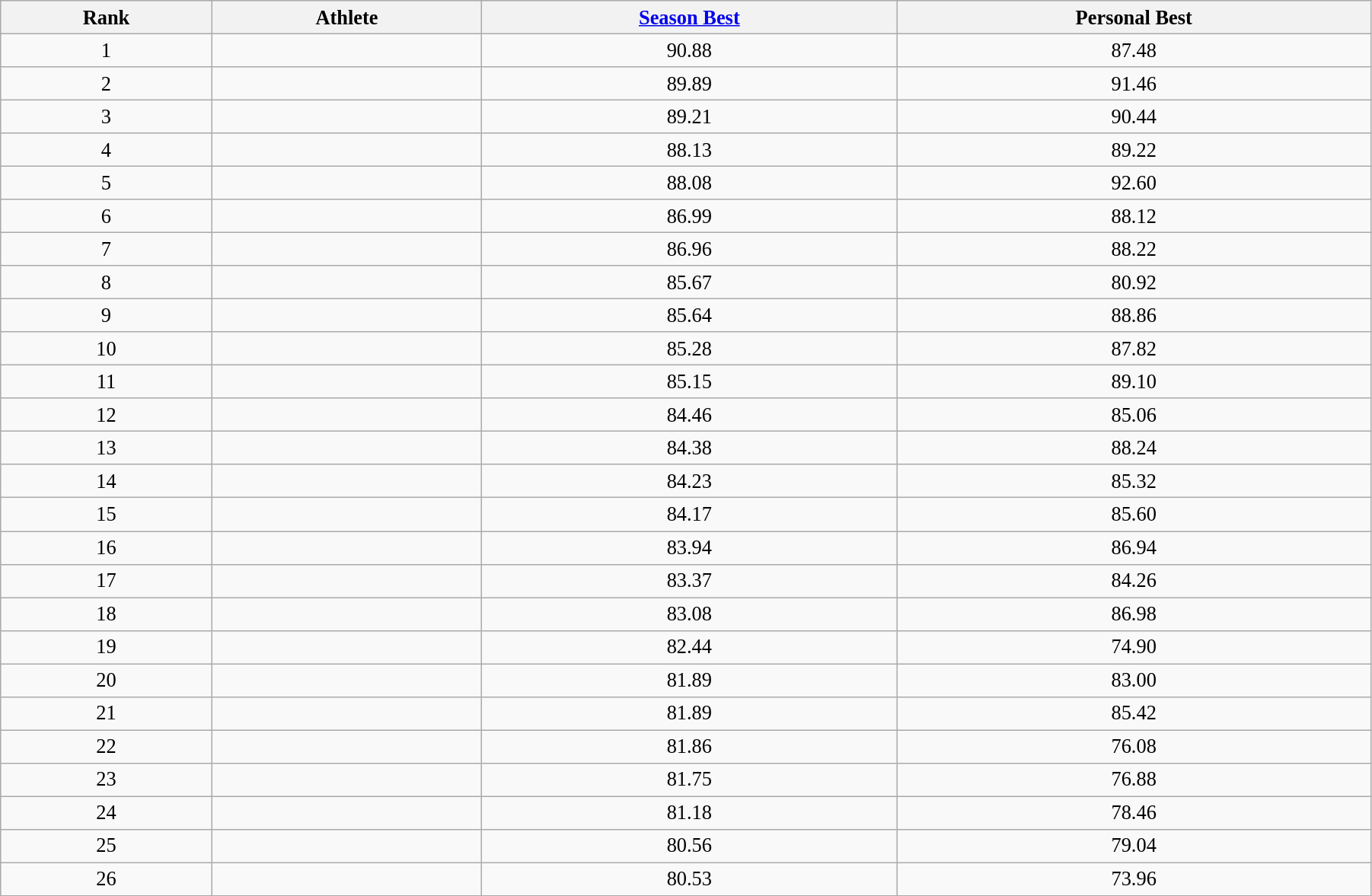<table class="wikitable" style=" text-align:center; font-size:110%;" width="95%">
<tr>
<th>Rank</th>
<th>Athlete</th>
<th><a href='#'>Season Best</a></th>
<th>Personal Best</th>
</tr>
<tr>
<td>1</td>
<td align=left></td>
<td>90.88</td>
<td>87.48</td>
</tr>
<tr>
<td>2</td>
<td align=left></td>
<td>89.89</td>
<td>91.46</td>
</tr>
<tr>
<td>3</td>
<td align=left></td>
<td>89.21</td>
<td>90.44</td>
</tr>
<tr>
<td>4</td>
<td align=left></td>
<td>88.13</td>
<td>89.22</td>
</tr>
<tr>
<td>5</td>
<td align=left></td>
<td>88.08</td>
<td>92.60</td>
</tr>
<tr>
<td>6</td>
<td align=left></td>
<td>86.99</td>
<td>88.12</td>
</tr>
<tr>
<td>7</td>
<td align=left></td>
<td>86.96</td>
<td>88.22</td>
</tr>
<tr>
<td>8</td>
<td align=left></td>
<td>85.67</td>
<td>80.92</td>
</tr>
<tr>
<td>9</td>
<td align=left></td>
<td>85.64</td>
<td>88.86</td>
</tr>
<tr>
<td>10</td>
<td align=left></td>
<td>85.28</td>
<td>87.82</td>
</tr>
<tr>
<td>11</td>
<td align=left></td>
<td>85.15</td>
<td>89.10</td>
</tr>
<tr>
<td>12</td>
<td align=left></td>
<td>84.46</td>
<td>85.06</td>
</tr>
<tr>
<td>13</td>
<td align=left></td>
<td>84.38</td>
<td>88.24</td>
</tr>
<tr>
<td>14</td>
<td align=left></td>
<td>84.23</td>
<td>85.32</td>
</tr>
<tr>
<td>15</td>
<td align=left></td>
<td>84.17</td>
<td>85.60</td>
</tr>
<tr>
<td>16</td>
<td align=left></td>
<td>83.94</td>
<td>86.94</td>
</tr>
<tr>
<td>17</td>
<td align=left></td>
<td>83.37</td>
<td>84.26</td>
</tr>
<tr>
<td>18</td>
<td align=left></td>
<td>83.08</td>
<td>86.98</td>
</tr>
<tr>
<td>19</td>
<td align=left></td>
<td>82.44</td>
<td>74.90</td>
</tr>
<tr>
<td>20</td>
<td align=left></td>
<td>81.89</td>
<td>83.00</td>
</tr>
<tr>
<td>21</td>
<td align=left></td>
<td>81.89</td>
<td>85.42</td>
</tr>
<tr>
<td>22</td>
<td align=left></td>
<td>81.86</td>
<td>76.08</td>
</tr>
<tr>
<td>23</td>
<td align=left></td>
<td>81.75</td>
<td>76.88</td>
</tr>
<tr>
<td>24</td>
<td align=left></td>
<td>81.18</td>
<td>78.46</td>
</tr>
<tr>
<td>25</td>
<td align=left></td>
<td>80.56</td>
<td>79.04</td>
</tr>
<tr>
<td>26</td>
<td align=left></td>
<td>80.53</td>
<td>73.96</td>
</tr>
</table>
